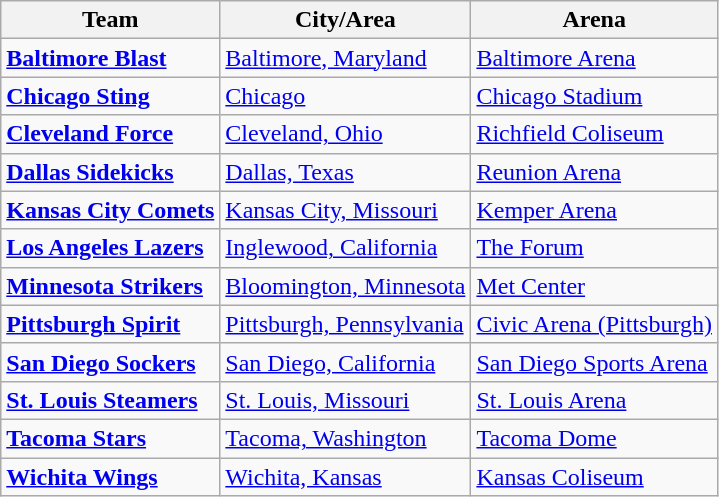<table class="wikitable">
<tr>
<th>Team</th>
<th>City/Area</th>
<th>Arena</th>
</tr>
<tr>
<td><strong><a href='#'>Baltimore Blast</a></strong></td>
<td><a href='#'>Baltimore, Maryland</a></td>
<td><a href='#'>Baltimore Arena</a></td>
</tr>
<tr>
<td><strong><a href='#'>Chicago Sting</a></strong></td>
<td><a href='#'>Chicago</a></td>
<td><a href='#'>Chicago Stadium</a></td>
</tr>
<tr>
<td><strong><a href='#'>Cleveland Force</a></strong></td>
<td><a href='#'>Cleveland, Ohio</a></td>
<td><a href='#'>Richfield Coliseum</a></td>
</tr>
<tr>
<td><strong><a href='#'>Dallas Sidekicks</a></strong></td>
<td><a href='#'>Dallas, Texas</a></td>
<td><a href='#'>Reunion Arena</a></td>
</tr>
<tr>
<td><strong><a href='#'>Kansas City Comets</a></strong></td>
<td><a href='#'>Kansas City, Missouri</a></td>
<td><a href='#'>Kemper Arena</a></td>
</tr>
<tr>
<td><strong><a href='#'>Los Angeles Lazers</a></strong></td>
<td><a href='#'>Inglewood, California</a></td>
<td><a href='#'>The Forum</a></td>
</tr>
<tr>
<td><strong><a href='#'>Minnesota Strikers</a></strong></td>
<td><a href='#'>Bloomington, Minnesota</a></td>
<td><a href='#'>Met Center</a></td>
</tr>
<tr>
<td><strong><a href='#'>Pittsburgh Spirit</a></strong></td>
<td><a href='#'>Pittsburgh, Pennsylvania</a></td>
<td><a href='#'>Civic Arena (Pittsburgh)</a></td>
</tr>
<tr>
<td><strong><a href='#'>San Diego Sockers</a></strong></td>
<td><a href='#'>San Diego, California</a></td>
<td><a href='#'>San Diego Sports Arena</a></td>
</tr>
<tr>
<td><strong><a href='#'>St. Louis Steamers</a></strong></td>
<td><a href='#'>St. Louis, Missouri</a></td>
<td><a href='#'>St. Louis Arena</a></td>
</tr>
<tr>
<td><strong><a href='#'>Tacoma Stars</a></strong></td>
<td><a href='#'>Tacoma, Washington</a></td>
<td><a href='#'>Tacoma Dome</a></td>
</tr>
<tr>
<td><strong><a href='#'>Wichita Wings</a></strong></td>
<td><a href='#'>Wichita, Kansas</a></td>
<td><a href='#'>Kansas Coliseum</a></td>
</tr>
</table>
